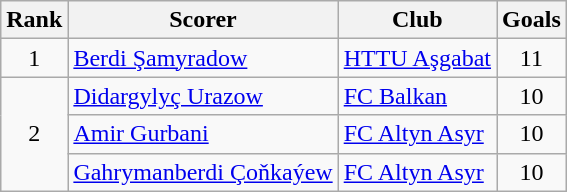<table class="wikitable" style="text-align:center">
<tr>
<th>Rank</th>
<th>Scorer</th>
<th>Club</th>
<th>Goals</th>
</tr>
<tr>
<td rowspan=1>1</td>
<td align="left"> <a href='#'>Berdi Şamyradow</a></td>
<td align="left"><a href='#'>HTTU Aşgabat</a></td>
<td>11</td>
</tr>
<tr>
<td rowspan=3>2</td>
<td align="left"> <a href='#'>Didargylyç Urazow</a></td>
<td align="left"><a href='#'>FC Balkan</a></td>
<td>10</td>
</tr>
<tr>
<td align="left"> <a href='#'>Amir Gurbani</a></td>
<td align="left"><a href='#'>FC Altyn Asyr</a></td>
<td>10</td>
</tr>
<tr>
<td align="left"> <a href='#'>Gahrymanberdi Çoňkaýew</a></td>
<td align="left"><a href='#'>FC Altyn Asyr</a></td>
<td>10</td>
</tr>
</table>
